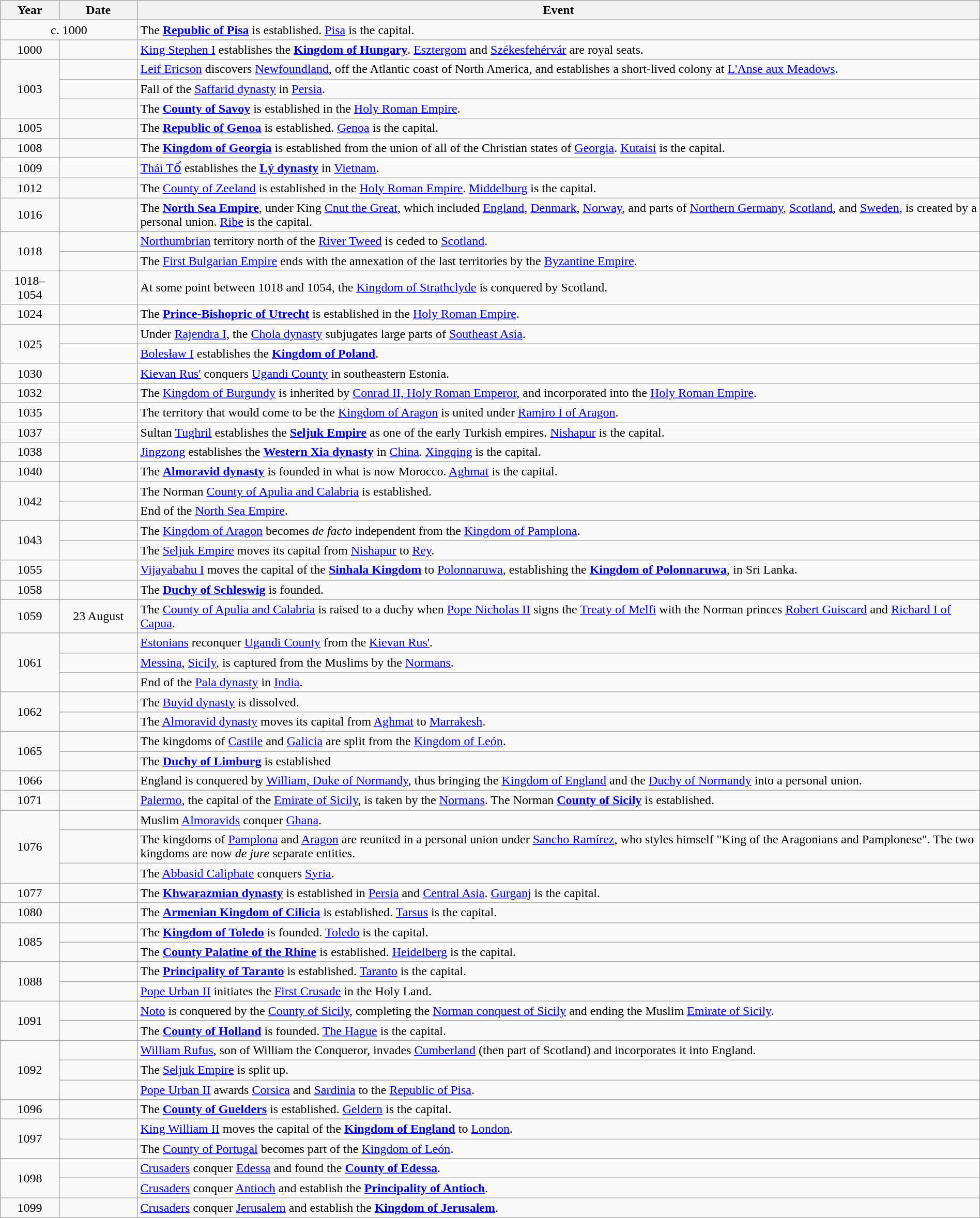<table class=wikitable style="width:100%;">
<tr>
<th style="width:6%">Year</th>
<th style="width:8%">Date</th>
<th style="width:86%">Event</th>
</tr>
<tr>
<td align=center colspan=2>c. 1000</td>
<td>The <strong><a href='#'>Republic of Pisa</a></strong> is established. <a href='#'>Pisa</a> is the capital.</td>
</tr>
<tr>
<td align=center>1000</td>
<td></td>
<td><a href='#'>King Stephen I</a> establishes the <strong><a href='#'>Kingdom of Hungary</a></strong>. <a href='#'>Esztergom</a> and <a href='#'>Székesfehérvár</a> are royal seats.</td>
</tr>
<tr>
<td rowspan=3 align=center>1003</td>
<td></td>
<td><a href='#'>Leif Ericson</a> discovers <a href='#'>Newfoundland</a>, off the Atlantic coast of North America, and establishes a short-lived colony at <a href='#'>L'Anse aux Meadows</a>.</td>
</tr>
<tr>
<td></td>
<td>Fall of the <a href='#'>Saffarid dynasty</a> in <a href='#'>Persia</a>.</td>
</tr>
<tr>
<td></td>
<td>The <strong><a href='#'>County of Savoy</a></strong> is established in the <a href='#'>Holy Roman Empire</a>.</td>
</tr>
<tr>
<td align=center>1005</td>
<td></td>
<td>The <strong><a href='#'>Republic of Genoa</a></strong> is established. <a href='#'>Genoa</a> is the capital.</td>
</tr>
<tr>
<td align=center>1008</td>
<td></td>
<td>The <strong><a href='#'>Kingdom of Georgia</a></strong> is established from the union of all of the Christian states of <a href='#'>Georgia</a>. <a href='#'>Kutaisi</a> is the capital.</td>
</tr>
<tr>
<td align=center>1009</td>
<td></td>
<td><a href='#'>Thái Tổ</a> establishes the <strong><a href='#'>Lý dynasty</a></strong> in <a href='#'>Vietnam</a>.</td>
</tr>
<tr>
<td align=center>1012</td>
<td></td>
<td>The <a href='#'>County of Zeeland</a> is established in the <a href='#'>Holy Roman Empire</a>. <a href='#'>Middelburg</a> is the capital.</td>
</tr>
<tr>
<td align=center>1016</td>
<td></td>
<td>The <strong><a href='#'>North Sea Empire</a></strong>, under King <a href='#'>Cnut the Great</a>, which included <a href='#'>England</a>, <a href='#'>Denmark</a>, <a href='#'>Norway</a>, and parts of <a href='#'>Northern Germany</a>, <a href='#'>Scotland</a>, and <a href='#'>Sweden</a>, is created by a personal union. <a href='#'>Ribe</a> is the capital.</td>
</tr>
<tr>
<td rowspan=2 align=center>1018</td>
<td></td>
<td><a href='#'>Northumbrian</a> territory north of the <a href='#'>River Tweed</a> is ceded to <a href='#'>Scotland</a>.</td>
</tr>
<tr>
<td></td>
<td>The <a href='#'>First Bulgarian Empire</a> ends with the annexation of the last territories by the <a href='#'>Byzantine Empire</a>.</td>
</tr>
<tr>
<td align=center>1018–1054</td>
<td></td>
<td>At some point between 1018 and 1054, the <a href='#'>Kingdom of Strathclyde</a> is conquered by Scotland.</td>
</tr>
<tr>
<td align=center>1024</td>
<td></td>
<td>The <strong><a href='#'>Prince-Bishopric of Utrecht</a></strong> is established in the <a href='#'>Holy Roman Empire</a>.</td>
</tr>
<tr>
<td rowspan=2 align=center>1025</td>
<td></td>
<td>Under <a href='#'>Rajendra I</a>, the <a href='#'>Chola dynasty</a> subjugates large parts of <a href='#'>Southeast Asia</a>.</td>
</tr>
<tr>
<td></td>
<td><a href='#'>Bolesław I</a> establishes the <strong><a href='#'>Kingdom of Poland</a></strong>.</td>
</tr>
<tr>
<td align=center>1030</td>
<td></td>
<td><a href='#'>Kievan Rus'</a> conquers <a href='#'>Ugandi County</a> in southeastern Estonia.</td>
</tr>
<tr>
<td align=center>1032</td>
<td></td>
<td>The <a href='#'>Kingdom of Burgundy</a> is inherited by <a href='#'>Conrad II, Holy Roman Emperor</a>, and incorporated into the <a href='#'>Holy Roman Empire</a>.</td>
</tr>
<tr>
<td align=center>1035</td>
<td></td>
<td>The territory that would come to be the <a href='#'>Kingdom of Aragon</a> is united under <a href='#'>Ramiro I of Aragon</a>.</td>
</tr>
<tr>
<td align=center>1037</td>
<td></td>
<td>Sultan <a href='#'>Tughril</a> establishes the <strong><a href='#'>Seljuk Empire</a></strong> as one of the early Turkish empires. <a href='#'>Nishapur</a> is the capital.</td>
</tr>
<tr>
<td align=center>1038</td>
<td></td>
<td><a href='#'>Jingzong</a> establishes the <strong><a href='#'>Western Xia dynasty</a></strong> in <a href='#'>China</a>. <a href='#'>Xingqing</a> is the capital.</td>
</tr>
<tr>
<td align=center>1040</td>
<td></td>
<td>The <strong><a href='#'>Almoravid dynasty</a></strong> is founded in what is now Morocco. <a href='#'>Aghmat</a> is the capital.</td>
</tr>
<tr>
<td rowspan=2 align=center>1042</td>
<td></td>
<td>The Norman <a href='#'>County of Apulia and Calabria</a> is established.</td>
</tr>
<tr>
<td></td>
<td>End of the <a href='#'>North Sea Empire</a>.</td>
</tr>
<tr>
<td rowspan=2 align=center>1043</td>
<td></td>
<td>The <a href='#'>Kingdom of Aragon</a> becomes <em>de facto</em> independent from the <a href='#'>Kingdom of Pamplona</a>.</td>
</tr>
<tr>
<td></td>
<td>The <a href='#'>Seljuk Empire</a> moves its capital from <a href='#'>Nishapur</a> to <a href='#'>Rey</a>.</td>
</tr>
<tr>
<td align=center>1055</td>
<td></td>
<td><a href='#'>Vijayabahu I</a> moves the capital of the <strong><a href='#'>Sinhala Kingdom</a></strong> to <a href='#'>Polonnaruwa</a>, establishing the <strong><a href='#'>Kingdom of Polonnaruwa</a></strong>, in Sri Lanka.</td>
</tr>
<tr>
<td align=center>1058</td>
<td></td>
<td>The <strong><a href='#'>Duchy of Schleswig</a></strong> is founded.</td>
</tr>
<tr>
<td align=center>1059</td>
<td align=center>23 August</td>
<td>The <a href='#'>County of Apulia and Calabria</a> is raised to a duchy when <a href='#'>Pope Nicholas II</a> signs the <a href='#'>Treaty of Melfi</a> with the Norman princes <a href='#'>Robert Guiscard</a> and <a href='#'>Richard I of Capua</a>.</td>
</tr>
<tr>
<td rowspan=3 align=center>1061</td>
<td></td>
<td><a href='#'>Estonians</a> reconquer <a href='#'>Ugandi County</a> from the <a href='#'>Kievan Rus'</a>.</td>
</tr>
<tr>
<td></td>
<td><a href='#'>Messina</a>, <a href='#'>Sicily</a>, is captured from the Muslims by the <a href='#'>Normans</a>.</td>
</tr>
<tr>
<td></td>
<td>End of the <a href='#'>Pala dynasty</a> in <a href='#'>India</a>.</td>
</tr>
<tr>
<td rowspan=2 align=center>1062</td>
<td></td>
<td>The <a href='#'>Buyid dynasty</a> is dissolved.</td>
</tr>
<tr>
<td></td>
<td>The <a href='#'>Almoravid dynasty</a> moves its capital from <a href='#'>Aghmat</a> to <a href='#'>Marrakesh</a>.</td>
</tr>
<tr>
<td rowspan=2 align=center>1065</td>
<td></td>
<td>The kingdoms of <a href='#'>Castile</a> and <a href='#'>Galicia</a> are split from the <a href='#'>Kingdom of León</a>.</td>
</tr>
<tr>
<td></td>
<td>The <strong><a href='#'>Duchy of Limburg</a></strong> is established</td>
</tr>
<tr>
<td align=center>1066</td>
<td></td>
<td>England is conquered by <a href='#'>William, Duke of Normandy</a>, thus bringing the <a href='#'>Kingdom of England</a> and the <a href='#'>Duchy of Normandy</a> into a personal union.</td>
</tr>
<tr>
<td align=center>1071</td>
<td></td>
<td><a href='#'>Palermo</a>, the capital of the <a href='#'>Emirate of Sicily</a>, is taken by the <a href='#'>Normans</a>. The Norman <strong><a href='#'>County of Sicily</a></strong> is established.</td>
</tr>
<tr>
<td rowspan=3 align=center>1076</td>
<td></td>
<td>Muslim <a href='#'>Almoravids</a> conquer <a href='#'>Ghana</a>.</td>
</tr>
<tr>
<td></td>
<td>The kingdoms of <a href='#'>Pamplona</a> and <a href='#'>Aragon</a> are reunited in a personal union under <a href='#'>Sancho Ramírez</a>, who styles himself "King of the Aragonians and Pamplonese". The two kingdoms are now <em>de jure</em> separate entities.</td>
</tr>
<tr>
<td></td>
<td>The <a href='#'>Abbasid Caliphate</a> conquers <a href='#'>Syria</a>.</td>
</tr>
<tr>
<td align=center>1077</td>
<td></td>
<td>The <strong><a href='#'>Khwarazmian dynasty</a></strong> is established in <a href='#'>Persia</a> and <a href='#'>Central Asia</a>. <a href='#'>Gurganj</a> is the capital.</td>
</tr>
<tr>
<td align=center>1080</td>
<td></td>
<td>The <strong><a href='#'>Armenian Kingdom of Cilicia</a></strong> is established. <a href='#'>Tarsus</a> is the capital.</td>
</tr>
<tr>
<td rowspan=2 align=center>1085</td>
<td></td>
<td>The <strong><a href='#'>Kingdom of Toledo</a></strong> is founded. <a href='#'>Toledo</a> is the capital.</td>
</tr>
<tr>
<td></td>
<td>The <strong><a href='#'>County Palatine of the Rhine</a></strong> is established. <a href='#'>Heidelberg</a> is the capital.</td>
</tr>
<tr>
<td rowspan=2 align=center>1088</td>
<td></td>
<td>The <strong><a href='#'>Principality of Taranto</a></strong> is established. <a href='#'>Taranto</a> is the capital.</td>
</tr>
<tr>
<td></td>
<td><a href='#'>Pope Urban II</a> initiates the <a href='#'>First Crusade</a> in the Holy Land.</td>
</tr>
<tr>
<td rowspan=2 align=center>1091</td>
<td></td>
<td><a href='#'>Noto</a> is conquered by the <a href='#'>County of Sicily</a>, completing the <a href='#'>Norman conquest of Sicily</a> and ending the Muslim <a href='#'>Emirate of Sicily</a>.</td>
</tr>
<tr>
<td></td>
<td>The <strong><a href='#'>County of Holland</a></strong> is founded. <a href='#'>The Hague</a> is the capital.</td>
</tr>
<tr>
<td rowspan=3 align=center>1092</td>
<td></td>
<td><a href='#'>William Rufus</a>, son of William the Conqueror, invades <a href='#'>Cumberland</a> (then part of Scotland) and incorporates it into England.</td>
</tr>
<tr>
<td></td>
<td>The <a href='#'>Seljuk Empire</a> is split up.</td>
</tr>
<tr>
<td></td>
<td><a href='#'>Pope Urban II</a> awards <a href='#'>Corsica</a> and <a href='#'>Sardinia</a> to the <a href='#'>Republic of Pisa</a>.</td>
</tr>
<tr>
<td align=center>1096</td>
<td></td>
<td>The <strong><a href='#'>County of Guelders</a></strong> is established. <a href='#'>Geldern</a> is the capital.</td>
</tr>
<tr>
<td rowspan=2 align=center>1097</td>
<td></td>
<td><a href='#'>King William II</a> moves the capital of the <strong><a href='#'>Kingdom of England</a></strong> to <a href='#'>London</a>.</td>
</tr>
<tr>
<td></td>
<td>The <a href='#'>County of Portugal</a> becomes part of the <a href='#'>Kingdom of León</a>.</td>
</tr>
<tr>
<td rowspan=2 align=center>1098</td>
<td></td>
<td><a href='#'>Crusaders</a> conquer <a href='#'>Edessa</a> and found the <strong><a href='#'>County of Edessa</a></strong>.</td>
</tr>
<tr>
<td></td>
<td><a href='#'>Crusaders</a> conquer <a href='#'>Antioch</a> and establish the <strong><a href='#'>Principality of Antioch</a></strong>.</td>
</tr>
<tr>
<td align=center>1099</td>
<td></td>
<td><a href='#'>Crusaders</a> conquer <a href='#'>Jerusalem</a> and establish the <strong><a href='#'>Kingdom of Jerusalem</a></strong>.</td>
</tr>
</table>
